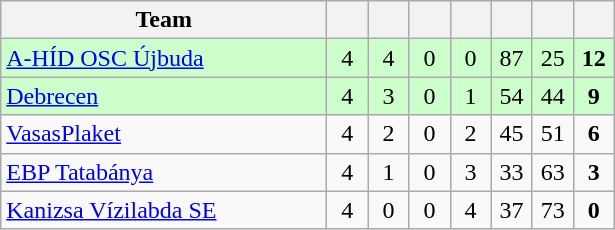<table class="wikitable" style="text-align:center;">
<tr>
<th width=210>Team</th>
<th width=20></th>
<th width=20></th>
<th width=20></th>
<th width=20></th>
<th width=20></th>
<th width=20></th>
<th width=20></th>
</tr>
<tr style="background:#cfc;">
<td align="left"><a href='#'>A-HÍD OSC Újbuda</a></td>
<td>4</td>
<td>4</td>
<td>0</td>
<td>0</td>
<td>87</td>
<td>25</td>
<td><strong>12</strong></td>
</tr>
<tr style="background:#cfc;">
<td align="left"><a href='#'>Debrecen</a></td>
<td>4</td>
<td>3</td>
<td>0</td>
<td>1</td>
<td>54</td>
<td>44</td>
<td><strong>9</strong></td>
</tr>
<tr>
<td align="left"><a href='#'>VasasPlaket</a></td>
<td>4</td>
<td>2</td>
<td>0</td>
<td>2</td>
<td>45</td>
<td>51</td>
<td><strong>6</strong></td>
</tr>
<tr>
<td align="left"><a href='#'>EBP Tatabánya</a></td>
<td>4</td>
<td>1</td>
<td>0</td>
<td>3</td>
<td>33</td>
<td>63</td>
<td><strong>3</strong></td>
</tr>
<tr>
<td align="left"><a href='#'>Kanizsa Vízilabda SE</a></td>
<td>4</td>
<td>0</td>
<td>0</td>
<td>4</td>
<td>37</td>
<td>73</td>
<td><strong>0</strong></td>
</tr>
</table>
